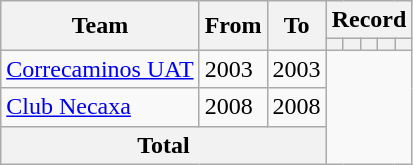<table class=wikitable style="text-align:center">
<tr>
<th rowspan=2>Team</th>
<th rowspan=2>From</th>
<th rowspan=2>To</th>
<th colspan=5>Record</th>
</tr>
<tr>
<th></th>
<th></th>
<th></th>
<th></th>
<th></th>
</tr>
<tr>
<td align=left><a href='#'>Correcaminos UAT</a></td>
<td align=left>2003</td>
<td align=left>2003<br></td>
</tr>
<tr>
<td align=left><a href='#'>Club Necaxa</a></td>
<td align=left>2008</td>
<td align=left>2008<br></td>
</tr>
<tr>
<th colspan=3>Total<br></th>
</tr>
</table>
